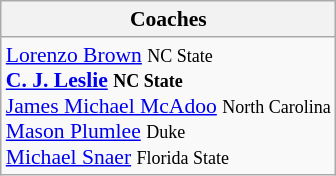<table class="wikitable" style="white-space:nowrap; font-size:90%;">
<tr>
<th>Coaches</th>
</tr>
<tr>
<td><a href='#'>Lorenzo Brown</a> <small>NC State</small><br><strong><a href='#'>C. J. Leslie</a> <small>NC State</small></strong><br><a href='#'>James Michael McAdoo</a> <small>North Carolina</small><br><a href='#'>Mason Plumlee</a> <small>Duke</small><br><a href='#'>Michael Snaer</a> <small>Florida State</small></td>
</tr>
</table>
